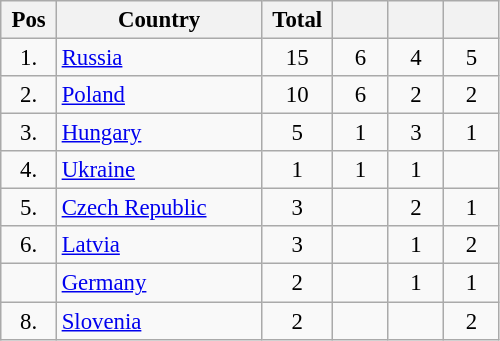<table class="wikitable" style="font-size: 95%">
<tr>
<th width=30px>Pos</th>
<th width=130px>Country</th>
<th width=40px>Total</th>
<th width=30px ></th>
<th width=30px ></th>
<th width=30px ></th>
</tr>
<tr align=center>
<td>1.</td>
<td align=left> <a href='#'>Russia</a></td>
<td>15</td>
<td>6</td>
<td>4</td>
<td>5</td>
</tr>
<tr align=center>
<td>2.</td>
<td align=left> <a href='#'>Poland</a></td>
<td>10</td>
<td>6</td>
<td>2</td>
<td>2</td>
</tr>
<tr align=center>
<td>3.</td>
<td align=left> <a href='#'>Hungary</a></td>
<td>5</td>
<td>1</td>
<td>3</td>
<td>1</td>
</tr>
<tr align=center>
<td>4.</td>
<td align=left> <a href='#'>Ukraine</a></td>
<td>1</td>
<td>1</td>
<td>1</td>
<td></td>
</tr>
<tr align=center>
<td>5.</td>
<td align=left> <a href='#'>Czech Republic</a></td>
<td>3</td>
<td></td>
<td>2</td>
<td>1</td>
</tr>
<tr align=center>
<td>6.</td>
<td align=left> <a href='#'>Latvia</a></td>
<td>3</td>
<td></td>
<td>1</td>
<td>2</td>
</tr>
<tr align=center>
<td></td>
<td align=left> <a href='#'>Germany</a></td>
<td>2</td>
<td></td>
<td>1</td>
<td>1</td>
</tr>
<tr align=center>
<td>8.</td>
<td align=left> <a href='#'>Slovenia</a></td>
<td>2</td>
<td></td>
<td></td>
<td>2</td>
</tr>
</table>
